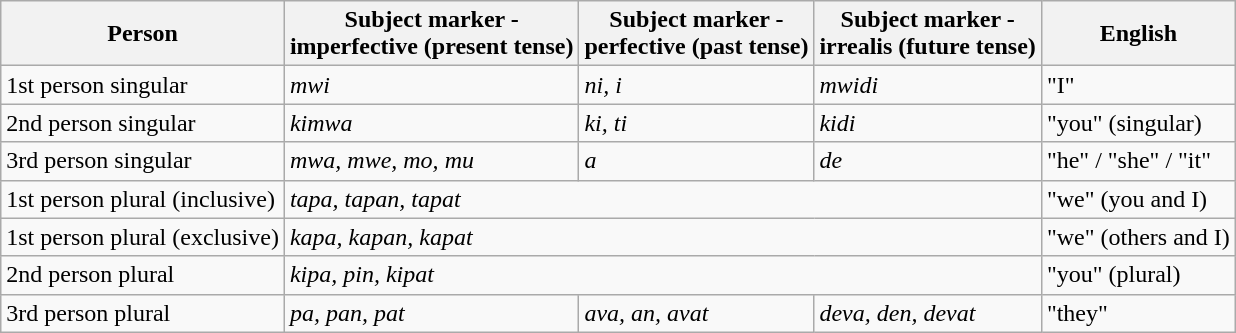<table class="wikitable">
<tr>
<th>Person</th>
<th>Subject marker -<br>imperfective (present tense)</th>
<th>Subject marker -<br>perfective (past tense)</th>
<th>Subject marker -<br>irrealis (future tense)</th>
<th>English</th>
</tr>
<tr ->
<td>1st person singular</td>
<td><em>mwi</em></td>
<td><em>ni, i</em></td>
<td><em>mwidi</em></td>
<td>"I"</td>
</tr>
<tr ->
<td>2nd person singular</td>
<td><em>kimwa</em></td>
<td><em>ki, ti</em></td>
<td><em>kidi</em></td>
<td>"you" (singular)</td>
</tr>
<tr ->
<td>3rd person singular</td>
<td><em>mwa,</em> <em>mwe,</em> <em>mo,</em> <em>mu</em></td>
<td><em>a</em></td>
<td><em>de</em></td>
<td>"he" / "she" / "it"</td>
</tr>
<tr ->
<td>1st person plural (inclusive)</td>
<td colspan="3"><em>tapa, tapan, tapat</em></td>
<td>"we" (you and I)</td>
</tr>
<tr ->
<td>1st person plural (exclusive)</td>
<td colspan="3"><em>kapa, kapan, kapat</em></td>
<td>"we" (others and I)</td>
</tr>
<tr ->
<td>2nd person plural</td>
<td colspan="3"><em>kipa, pin, kipat</em></td>
<td>"you" (plural)</td>
</tr>
<tr ->
<td>3rd person plural</td>
<td><em>pa, pan, pat</em></td>
<td><em>ava, an, avat</em></td>
<td><em>deva, den, devat</em></td>
<td>"they"</td>
</tr>
</table>
